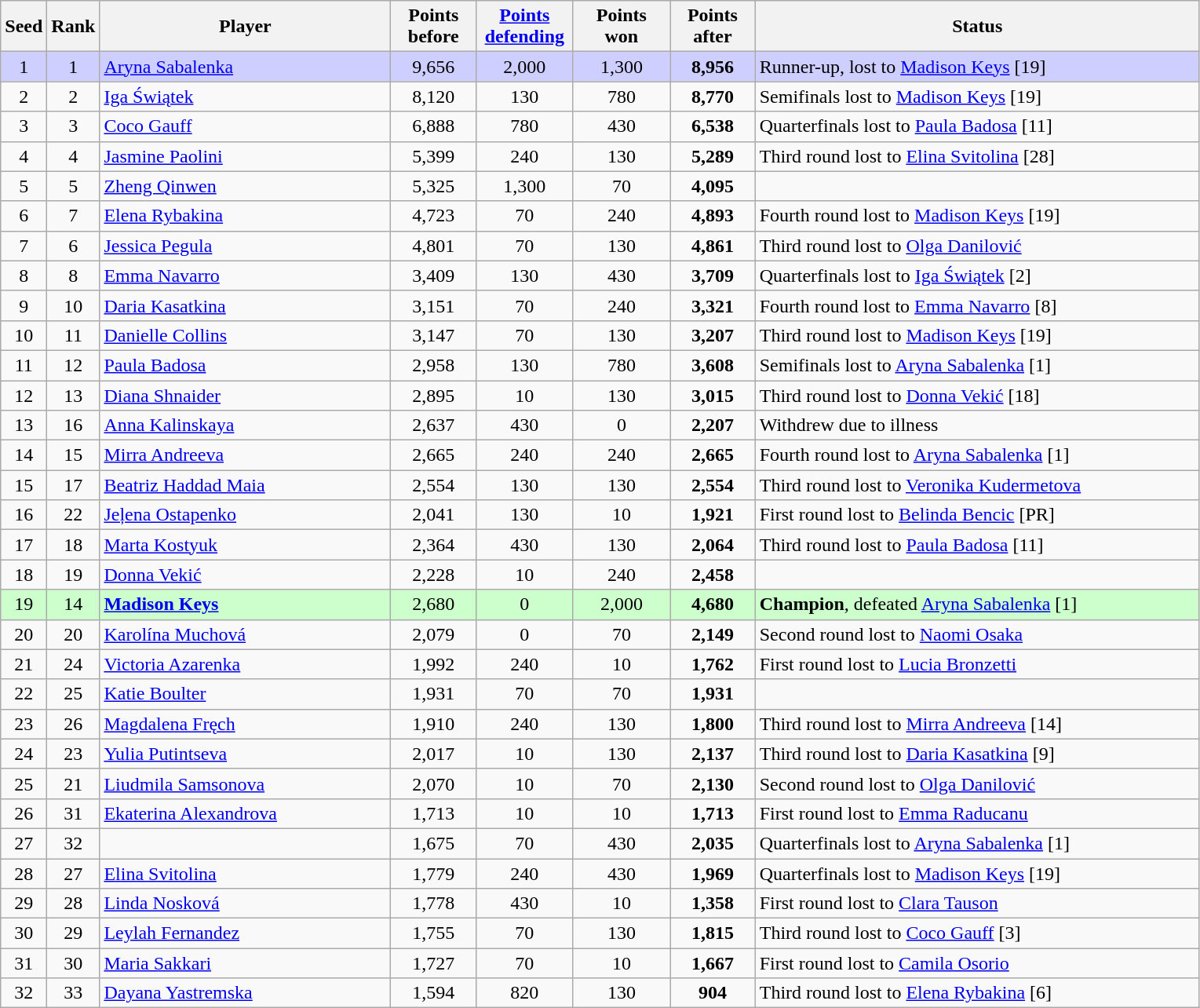<table class="wikitable sortable">
<tr>
<th style="width:30px;">Seed</th>
<th style="width:30px;">Rank</th>
<th style="width:240px;">Player</th>
<th style="width:65px;">Points before</th>
<th style="width:75px;"><a href='#'>Points defending</a></th>
<th style="width:75px;">Points won</th>
<th style="width:65px;">Points after</th>
<th style="width:370px;">Status</th>
</tr>
<tr bgcolor=#cfcfff>
<td style="text-align:center;">1</td>
<td style="text-align:center;">1</td>
<td> <a href='#'>Aryna Sabalenka</a></td>
<td style="text-align:center;">9,656</td>
<td style="text-align:center;">2,000</td>
<td style="text-align:center;">1,300</td>
<td style="text-align:center;"><strong>8,956</strong></td>
<td>Runner-up, lost to  <a href='#'>Madison Keys</a> [19]</td>
</tr>
<tr>
<td style="text-align:center;">2</td>
<td style="text-align:center;">2</td>
<td> <a href='#'>Iga Świątek</a></td>
<td style="text-align:center;">8,120</td>
<td style="text-align:center;">130</td>
<td style="text-align:center;">780</td>
<td style="text-align:center;"><strong>8,770</strong></td>
<td>Semifinals lost to  <a href='#'>Madison Keys</a> [19]</td>
</tr>
<tr>
<td style="text-align:center;">3</td>
<td style="text-align:center;">3</td>
<td> <a href='#'>Coco Gauff</a></td>
<td style="text-align:center;">6,888</td>
<td style="text-align:center;">780</td>
<td style="text-align:center;">430</td>
<td style="text-align:center;"><strong>6,538</strong></td>
<td>Quarterfinals lost to  <a href='#'>Paula Badosa</a> [11]</td>
</tr>
<tr>
<td style="text-align:center;">4</td>
<td style="text-align:center;">4</td>
<td> <a href='#'>Jasmine Paolini</a></td>
<td style="text-align:center;">5,399</td>
<td style="text-align:center;">240</td>
<td style="text-align:center;">130</td>
<td style="text-align:center;"><strong>5,289</strong></td>
<td>Third round lost to  <a href='#'>Elina Svitolina</a> [28]</td>
</tr>
<tr>
<td style="text-align:center;">5</td>
<td style="text-align:center;">5</td>
<td> <a href='#'>Zheng Qinwen</a></td>
<td style="text-align:center;">5,325</td>
<td style="text-align:center;">1,300</td>
<td style="text-align:center;">70</td>
<td style="text-align:center;"><strong>4,095</strong></td>
<td></td>
</tr>
<tr>
<td style="text-align:center;">6</td>
<td style="text-align:center;">7</td>
<td> <a href='#'>Elena Rybakina</a></td>
<td style="text-align:center;">4,723</td>
<td style="text-align:center;">70</td>
<td style="text-align:center;">240</td>
<td style="text-align:center;"><strong>4,893</strong></td>
<td>Fourth round lost to  <a href='#'>Madison Keys</a> [19]</td>
</tr>
<tr>
<td style="text-align:center;">7</td>
<td style="text-align:center;">6</td>
<td> <a href='#'>Jessica Pegula</a></td>
<td style="text-align:center;">4,801</td>
<td style="text-align:center;">70</td>
<td style="text-align:center;">130</td>
<td style="text-align:center;"><strong>4,861</strong></td>
<td>Third round lost to  <a href='#'>Olga Danilović</a></td>
</tr>
<tr>
<td style="text-align:center;">8</td>
<td style="text-align:center;">8</td>
<td> <a href='#'>Emma Navarro</a></td>
<td style="text-align:center;">3,409</td>
<td style="text-align:center;">130</td>
<td style="text-align:center;">430</td>
<td style="text-align:center;"><strong>3,709</strong></td>
<td>Quarterfinals lost to  <a href='#'>Iga Świątek</a> [2]</td>
</tr>
<tr>
<td style="text-align:center;">9</td>
<td style="text-align:center;">10</td>
<td> <a href='#'>Daria Kasatkina</a></td>
<td style="text-align:center;">3,151</td>
<td style="text-align:center;">70</td>
<td style="text-align:center;">240</td>
<td style="text-align:center;"><strong>3,321</strong></td>
<td>Fourth round lost to  <a href='#'>Emma Navarro</a> [8]</td>
</tr>
<tr>
<td style="text-align:center;">10</td>
<td style="text-align:center;">11</td>
<td> <a href='#'>Danielle Collins</a></td>
<td style="text-align:center;">3,147</td>
<td style="text-align:center;">70</td>
<td style="text-align:center;">130</td>
<td style="text-align:center;"><strong>3,207</strong></td>
<td>Third round lost to  <a href='#'>Madison Keys</a> [19]</td>
</tr>
<tr>
<td style="text-align:center;">11</td>
<td style="text-align:center;">12</td>
<td> <a href='#'>Paula Badosa</a></td>
<td style="text-align:center;">2,958</td>
<td style="text-align:center;">130</td>
<td style="text-align:center;">780</td>
<td style="text-align:center;"><strong>3,608</strong></td>
<td>Semifinals lost to  <a href='#'>Aryna Sabalenka</a> [1]</td>
</tr>
<tr>
<td style="text-align:center;">12</td>
<td style="text-align:center;">13</td>
<td> <a href='#'>Diana Shnaider</a></td>
<td style="text-align:center;">2,895</td>
<td style="text-align:center;">10</td>
<td style="text-align:center;">130</td>
<td style="text-align:center;"><strong>3,015</strong></td>
<td>Third round lost to  <a href='#'>Donna Vekić</a> [18]</td>
</tr>
<tr>
<td style="text-align:center;">13</td>
<td style="text-align:center;">16</td>
<td> <a href='#'>Anna Kalinskaya</a></td>
<td style="text-align:center;">2,637</td>
<td style="text-align:center;">430</td>
<td style="text-align:center;">0</td>
<td style="text-align:center;"><strong>2,207</strong></td>
<td>Withdrew due to illness</td>
</tr>
<tr>
<td style="text-align:center;">14</td>
<td style="text-align:center;">15</td>
<td> <a href='#'>Mirra Andreeva</a></td>
<td style="text-align:center;">2,665</td>
<td style="text-align:center;">240</td>
<td style="text-align:center;">240</td>
<td style="text-align:center;"><strong>2,665</strong></td>
<td>Fourth round lost to  <a href='#'>Aryna Sabalenka</a> [1]</td>
</tr>
<tr>
<td style="text-align:center;">15</td>
<td style="text-align:center;">17</td>
<td> <a href='#'>Beatriz Haddad Maia</a></td>
<td style="text-align:center;">2,554</td>
<td style="text-align:center;">130</td>
<td style="text-align:center;">130</td>
<td style="text-align:center;"><strong>2,554</strong></td>
<td>Third round lost to  <a href='#'>Veronika Kudermetova</a></td>
</tr>
<tr>
<td style="text-align:center;">16</td>
<td style="text-align:center;">22</td>
<td> <a href='#'>Jeļena Ostapenko</a></td>
<td style="text-align:center;">2,041</td>
<td style="text-align:center;">130</td>
<td style="text-align:center;">10</td>
<td style="text-align:center;"><strong>1,921</strong></td>
<td>First round lost to  <a href='#'>Belinda Bencic</a> [PR]</td>
</tr>
<tr>
<td style="text-align:center;">17</td>
<td style="text-align:center;">18</td>
<td> <a href='#'>Marta Kostyuk</a></td>
<td style="text-align:center;">2,364</td>
<td style="text-align:center;">430</td>
<td style="text-align:center;">130</td>
<td style="text-align:center;"><strong>2,064</strong></td>
<td>Third round lost to  <a href='#'>Paula Badosa</a> [11]</td>
</tr>
<tr>
<td style="text-align:center;">18</td>
<td style="text-align:center;">19</td>
<td> <a href='#'>Donna Vekić</a></td>
<td style="text-align:center;">2,228</td>
<td style="text-align:center;">10</td>
<td style="text-align:center;">240</td>
<td style="text-align:center;"><strong>2,458</strong></td>
<td></td>
</tr>
<tr bgcolor=#ccffcc>
<td style="text-align:center;">19</td>
<td style="text-align:center;">14</td>
<td> <strong><a href='#'>Madison Keys</a></strong></td>
<td style="text-align:center;">2,680</td>
<td style="text-align:center;">0</td>
<td style="text-align:center;">2,000</td>
<td style="text-align:center;"><strong>4,680</strong></td>
<td><strong>Champion</strong>, defeated  <a href='#'>Aryna Sabalenka</a> [1]</td>
</tr>
<tr>
<td style="text-align:center;">20</td>
<td style="text-align:center;">20</td>
<td> <a href='#'>Karolína Muchová</a></td>
<td style="text-align:center;">2,079</td>
<td style="text-align:center;">0</td>
<td style="text-align:center;">70</td>
<td style="text-align:center;"><strong>2,149</strong></td>
<td>Second round lost to  <a href='#'>Naomi Osaka</a></td>
</tr>
<tr>
<td style="text-align:center;">21</td>
<td style="text-align:center;">24</td>
<td> <a href='#'>Victoria Azarenka</a></td>
<td style="text-align:center;">1,992</td>
<td style="text-align:center;">240</td>
<td style="text-align:center;">10</td>
<td style="text-align:center;"><strong>1,762</strong></td>
<td>First round lost to  <a href='#'>Lucia Bronzetti</a></td>
</tr>
<tr>
<td style="text-align:center;">22</td>
<td style="text-align:center;">25</td>
<td> <a href='#'>Katie Boulter</a></td>
<td style="text-align:center;">1,931</td>
<td style="text-align:center;">70</td>
<td style="text-align:center;">70</td>
<td style="text-align:center;"><strong>1,931</strong></td>
<td></td>
</tr>
<tr>
<td style="text-align:center;">23</td>
<td style="text-align:center;">26</td>
<td> <a href='#'>Magdalena Fręch</a></td>
<td style="text-align:center;">1,910</td>
<td style="text-align:center;">240</td>
<td style="text-align:center;">130</td>
<td style="text-align:center;"><strong>1,800</strong></td>
<td>Third round lost to  <a href='#'>Mirra Andreeva</a> [14]</td>
</tr>
<tr>
<td style="text-align:center;">24</td>
<td style="text-align:center;">23</td>
<td> <a href='#'>Yulia Putintseva</a></td>
<td style="text-align:center;">2,017</td>
<td style="text-align:center;">10</td>
<td style="text-align:center;">130</td>
<td style="text-align:center;"><strong>2,137</strong></td>
<td>Third round lost to  <a href='#'>Daria Kasatkina</a> [9]</td>
</tr>
<tr>
<td style="text-align:center;">25</td>
<td style="text-align:center;">21</td>
<td> <a href='#'>Liudmila Samsonova</a></td>
<td style="text-align:center;">2,070</td>
<td style="text-align:center;">10</td>
<td style="text-align:center;">70</td>
<td style="text-align:center;"><strong>2,130</strong></td>
<td>Second round lost to  <a href='#'>Olga Danilović</a></td>
</tr>
<tr>
<td style="text-align:center;">26</td>
<td style="text-align:center;">31</td>
<td> <a href='#'>Ekaterina Alexandrova</a></td>
<td style="text-align:center;">1,713</td>
<td style="text-align:center;">10</td>
<td style="text-align:center;">10</td>
<td style="text-align:center;"><strong>1,713</strong></td>
<td>First round lost to  <a href='#'>Emma Raducanu</a></td>
</tr>
<tr>
<td style="text-align:center;">27</td>
<td style="text-align:center;">32</td>
<td></td>
<td style="text-align:center;">1,675</td>
<td style="text-align:center;">70</td>
<td style="text-align:center;">430</td>
<td style="text-align:center;"><strong>2,035</strong></td>
<td>Quarterfinals lost to  <a href='#'>Aryna Sabalenka</a> [1]</td>
</tr>
<tr>
<td style="text-align:center;">28</td>
<td style="text-align:center;">27</td>
<td> <a href='#'>Elina Svitolina</a></td>
<td style="text-align:center;">1,779</td>
<td style="text-align:center;">240</td>
<td style="text-align:center;">430</td>
<td style="text-align:center;"><strong>1,969</strong></td>
<td>Quarterfinals lost to  <a href='#'>Madison Keys</a> [19]</td>
</tr>
<tr>
<td style="text-align:center;">29</td>
<td style="text-align:center;">28</td>
<td> <a href='#'>Linda Nosková</a></td>
<td style="text-align:center;">1,778</td>
<td style="text-align:center;">430</td>
<td style="text-align:center;">10</td>
<td style="text-align:center;"><strong>1,358</strong></td>
<td>First round lost to  <a href='#'>Clara Tauson</a></td>
</tr>
<tr>
<td style="text-align:center;">30</td>
<td style="text-align:center;">29</td>
<td> <a href='#'>Leylah Fernandez</a></td>
<td style="text-align:center;">1,755</td>
<td style="text-align:center;">70</td>
<td style="text-align:center;">130</td>
<td style="text-align:center;"><strong>1,815</strong></td>
<td>Third round lost to  <a href='#'>Coco Gauff</a> [3]</td>
</tr>
<tr>
<td style="text-align:center;">31</td>
<td style="text-align:center;">30</td>
<td> <a href='#'>Maria Sakkari</a></td>
<td style="text-align:center;">1,727</td>
<td style="text-align:center;">70</td>
<td style="text-align:center;">10</td>
<td style="text-align:center;"><strong>1,667</strong></td>
<td>First round lost to  <a href='#'>Camila Osorio</a></td>
</tr>
<tr>
<td style="text-align:center;">32</td>
<td style="text-align:center;">33</td>
<td> <a href='#'>Dayana Yastremska</a></td>
<td style="text-align:center;">1,594</td>
<td style="text-align:center;">820</td>
<td style="text-align:center;">130</td>
<td style="text-align:center;"><strong>904</strong></td>
<td>Third round lost to  <a href='#'>Elena Rybakina</a> [6]</td>
</tr>
</table>
